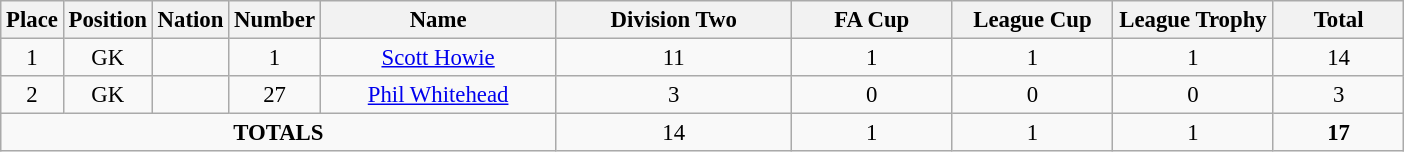<table class="wikitable" style="font-size: 95%; text-align: center;">
<tr>
<th width=20>Place</th>
<th width=20>Position</th>
<th width=20>Nation</th>
<th width=20>Number</th>
<th width=150>Name</th>
<th width=150>Division Two</th>
<th width=100>FA Cup</th>
<th width=100>League Cup</th>
<th width=100>League Trophy</th>
<th width=80><strong>Total</strong></th>
</tr>
<tr>
<td>1</td>
<td>GK</td>
<td></td>
<td>1</td>
<td><a href='#'>Scott Howie</a></td>
<td>11</td>
<td>1</td>
<td>1</td>
<td>1</td>
<td>14</td>
</tr>
<tr>
<td>2</td>
<td>GK</td>
<td></td>
<td>27</td>
<td><a href='#'>Phil Whitehead</a></td>
<td>3</td>
<td>0</td>
<td>0</td>
<td>0</td>
<td>3</td>
</tr>
<tr>
<td colspan="5"><strong>TOTALS</strong></td>
<td>14</td>
<td>1</td>
<td>1</td>
<td>1</td>
<td><strong>17</strong></td>
</tr>
</table>
